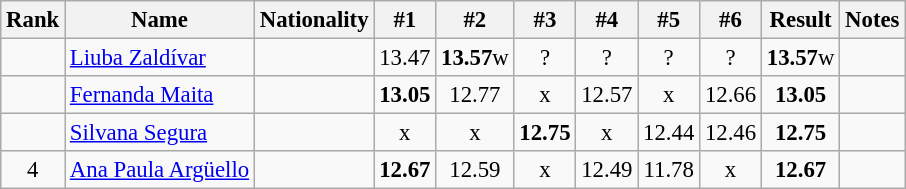<table class="wikitable sortable" style="text-align:center;font-size:95%">
<tr>
<th>Rank</th>
<th>Name</th>
<th>Nationality</th>
<th>#1</th>
<th>#2</th>
<th>#3</th>
<th>#4</th>
<th>#5</th>
<th>#6</th>
<th>Result</th>
<th>Notes</th>
</tr>
<tr>
<td></td>
<td align=left><a href='#'>Liuba Zaldívar</a></td>
<td align=left></td>
<td>13.47</td>
<td><strong>13.57</strong>w</td>
<td>?</td>
<td>?</td>
<td>?</td>
<td>?</td>
<td><strong>13.57</strong>w</td>
<td></td>
</tr>
<tr>
<td></td>
<td align=left><a href='#'>Fernanda Maita</a></td>
<td align=left></td>
<td><strong>13.05</strong></td>
<td>12.77</td>
<td>x</td>
<td>12.57</td>
<td>x</td>
<td>12.66</td>
<td><strong>13.05</strong></td>
<td></td>
</tr>
<tr>
<td></td>
<td align=left><a href='#'>Silvana Segura</a></td>
<td align=left></td>
<td>x</td>
<td>x</td>
<td><strong>12.75</strong></td>
<td>x</td>
<td>12.44</td>
<td>12.46</td>
<td><strong>12.75</strong></td>
<td></td>
</tr>
<tr>
<td>4</td>
<td align=left><a href='#'>Ana Paula Argüello</a></td>
<td align=left></td>
<td><strong>12.67</strong></td>
<td>12.59</td>
<td>x</td>
<td>12.49</td>
<td>11.78</td>
<td>x</td>
<td><strong>12.67</strong></td>
<td></td>
</tr>
</table>
